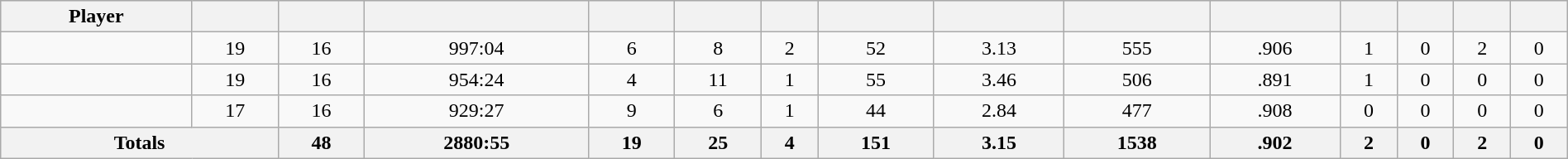<table class="wikitable sortable" style="width:100%; text-align:center;">
<tr style="text-align:center; background:#ddd;">
<th>Player</th>
<th></th>
<th></th>
<th></th>
<th></th>
<th></th>
<th></th>
<th></th>
<th></th>
<th></th>
<th></th>
<th></th>
<th></th>
<th></th>
<th></th>
</tr>
<tr>
<td></td>
<td>19</td>
<td>16</td>
<td>997:04</td>
<td>6</td>
<td>8</td>
<td>2</td>
<td>52</td>
<td>3.13</td>
<td>555</td>
<td>.906</td>
<td>1</td>
<td>0</td>
<td>2</td>
<td>0</td>
</tr>
<tr>
<td></td>
<td>19</td>
<td>16</td>
<td>954:24</td>
<td>4</td>
<td>11</td>
<td>1</td>
<td>55</td>
<td>3.46</td>
<td>506</td>
<td>.891</td>
<td>1</td>
<td>0</td>
<td>0</td>
<td>0</td>
</tr>
<tr>
<td></td>
<td>17</td>
<td>16</td>
<td>929:27</td>
<td>9</td>
<td>6</td>
<td>1</td>
<td>44</td>
<td>2.84</td>
<td>477</td>
<td>.908</td>
<td>0</td>
<td>0</td>
<td>0</td>
<td>0</td>
</tr>
<tr class="unsortable">
<th colspan=2>Totals</th>
<th>48</th>
<th>2880:55</th>
<th>19</th>
<th>25</th>
<th>4</th>
<th>151</th>
<th>3.15</th>
<th>1538</th>
<th>.902</th>
<th>2</th>
<th>0</th>
<th>2</th>
<th>0</th>
</tr>
</table>
